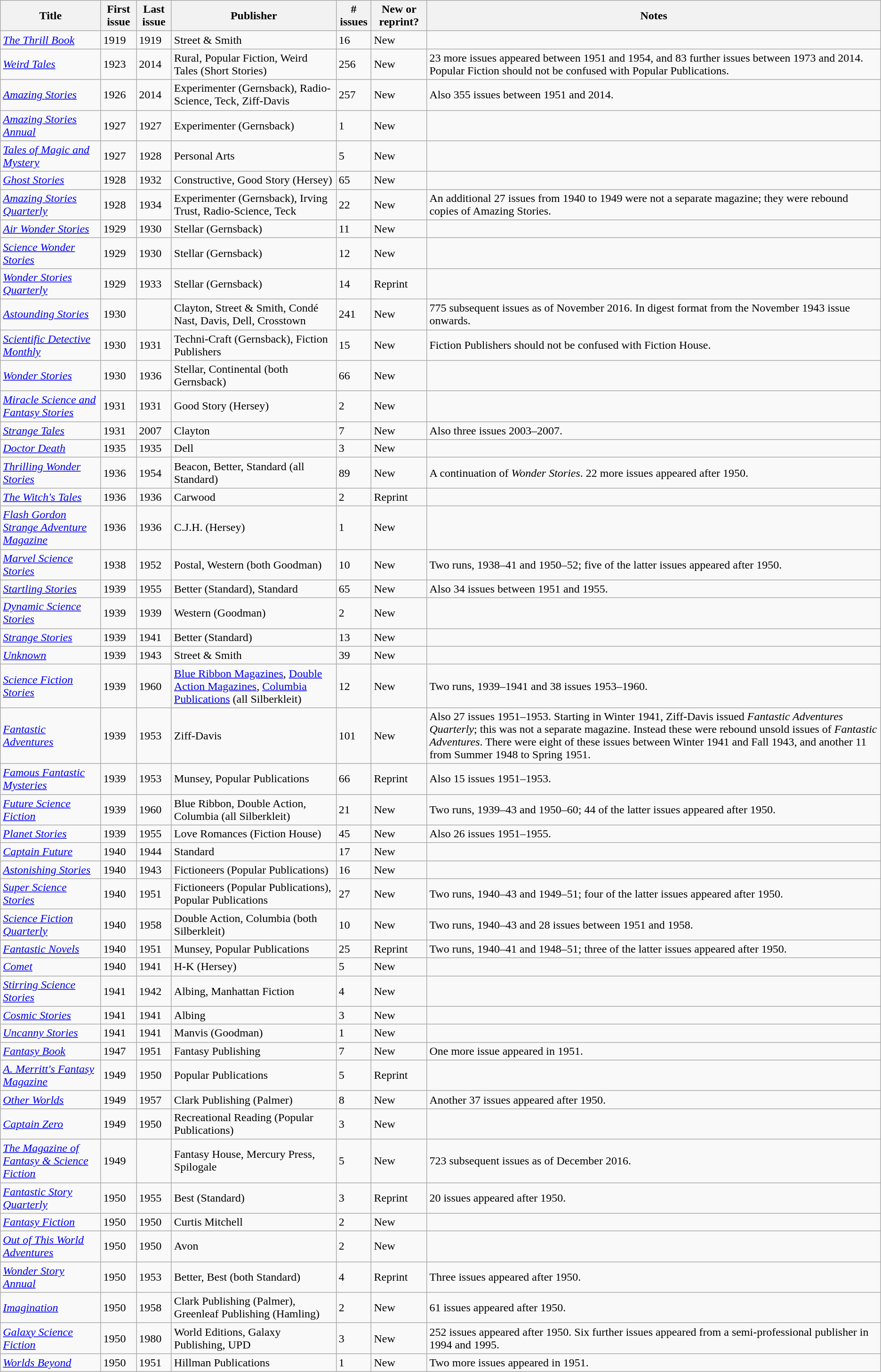<table class="wikitable sortable ">
<tr>
<th>Title</th>
<th>First issue</th>
<th>Last issue</th>
<th>Publisher</th>
<th># issues</th>
<th>New or reprint?</th>
<th>Notes</th>
</tr>
<tr>
<td><em><a href='#'>The Thrill Book</a></em></td>
<td>1919</td>
<td>1919</td>
<td>Street & Smith</td>
<td>16</td>
<td>New</td>
<td></td>
</tr>
<tr>
<td><em><a href='#'>Weird Tales</a></em></td>
<td>1923</td>
<td>2014</td>
<td>Rural, Popular Fiction, Weird Tales (Short Stories)</td>
<td>256</td>
<td>New</td>
<td>23 more issues appeared between 1951 and 1954, and 83 further issues between 1973 and 2014.  Popular Fiction should not be confused with Popular Publications.</td>
</tr>
<tr>
<td><em><a href='#'>Amazing Stories</a></em></td>
<td>1926</td>
<td>2014</td>
<td>Experimenter (Gernsback), Radio-Science, Teck, Ziff-Davis</td>
<td>257</td>
<td>New</td>
<td>Also 355 issues between 1951 and 2014.</td>
</tr>
<tr>
<td><em><a href='#'>Amazing Stories Annual</a></em></td>
<td>1927</td>
<td>1927</td>
<td>Experimenter (Gernsback)</td>
<td>1</td>
<td>New</td>
<td></td>
</tr>
<tr>
<td><a href='#'><em>Tales of Magic and Mystery</em></a></td>
<td>1927</td>
<td>1928</td>
<td>Personal Arts</td>
<td>5</td>
<td>New</td>
<td></td>
</tr>
<tr>
<td><a href='#'><em>Ghost Stories</em></a></td>
<td>1928</td>
<td>1932</td>
<td>Constructive, Good Story (Hersey)</td>
<td>65</td>
<td>New</td>
<td></td>
</tr>
<tr>
<td><em><a href='#'>Amazing Stories Quarterly</a></em></td>
<td>1928</td>
<td>1934</td>
<td>Experimenter (Gernsback), Irving Trust, Radio-Science, Teck</td>
<td>22</td>
<td>New</td>
<td>An additional 27 issues from 1940 to 1949 were not a separate magazine; they were rebound copies of Amazing Stories.</td>
</tr>
<tr>
<td><em><a href='#'>Air Wonder Stories</a></em></td>
<td>1929</td>
<td>1930</td>
<td>Stellar (Gernsback)</td>
<td>11</td>
<td>New</td>
<td></td>
</tr>
<tr>
<td><em><a href='#'>Science Wonder Stories</a></em></td>
<td>1929</td>
<td>1930</td>
<td>Stellar (Gernsback)</td>
<td>12</td>
<td>New</td>
<td></td>
</tr>
<tr>
<td><em><a href='#'>Wonder Stories Quarterly</a></em></td>
<td>1929</td>
<td>1933</td>
<td>Stellar (Gernsback)</td>
<td>14</td>
<td>Reprint</td>
<td></td>
</tr>
<tr>
<td><em><a href='#'>Astounding Stories</a></em></td>
<td>1930</td>
<td></td>
<td>Clayton, Street & Smith, Condé Nast, Davis, Dell, Crosstown</td>
<td>241</td>
<td>New</td>
<td>775 subsequent issues as of November 2016.  In digest format from the November 1943 issue onwards.</td>
</tr>
<tr>
<td><em><a href='#'>Scientific Detective Monthly</a></em></td>
<td>1930</td>
<td>1931</td>
<td>Techni-Craft (Gernsback), Fiction Publishers</td>
<td>15</td>
<td>New</td>
<td>Fiction Publishers should not be confused with Fiction House.</td>
</tr>
<tr>
<td><em><a href='#'>Wonder Stories</a></em></td>
<td>1930</td>
<td>1936</td>
<td>Stellar, Continental (both Gernsback)</td>
<td>66</td>
<td>New</td>
<td></td>
</tr>
<tr>
<td><em><a href='#'>Miracle Science and Fantasy Stories</a></em></td>
<td>1931</td>
<td>1931</td>
<td>Good Story (Hersey)</td>
<td>2</td>
<td>New</td>
<td></td>
</tr>
<tr>
<td><a href='#'><em>Strange Tales</em></a></td>
<td>1931</td>
<td>2007</td>
<td>Clayton</td>
<td>7</td>
<td>New</td>
<td>Also three issues 2003–2007.</td>
</tr>
<tr>
<td><a href='#'><em>Doctor Death</em></a></td>
<td>1935</td>
<td>1935</td>
<td>Dell</td>
<td>3</td>
<td>New</td>
<td></td>
</tr>
<tr>
<td><a href='#'><em>Thrilling Wonder Stories</em></a></td>
<td>1936</td>
<td>1954</td>
<td>Beacon, Better, Standard (all Standard)</td>
<td>89</td>
<td>New</td>
<td>A continuation of <em>Wonder Stories</em>.  22 more issues appeared after 1950.</td>
</tr>
<tr>
<td><em><a href='#'>The Witch's Tales</a></em></td>
<td>1936</td>
<td>1936</td>
<td>Carwood</td>
<td>2</td>
<td>Reprint</td>
<td></td>
</tr>
<tr>
<td><em><a href='#'>Flash Gordon Strange Adventure Magazine</a></em></td>
<td>1936</td>
<td>1936</td>
<td>C.J.H. (Hersey)</td>
<td>1</td>
<td>New</td>
<td></td>
</tr>
<tr>
<td><em><a href='#'>Marvel Science Stories</a></em></td>
<td>1938</td>
<td>1952</td>
<td>Postal, Western (both Goodman)</td>
<td>10</td>
<td>New</td>
<td>Two runs, 1938–41 and 1950–52; five of the latter issues appeared after 1950.</td>
</tr>
<tr>
<td><em><a href='#'>Startling Stories</a></em></td>
<td>1939</td>
<td>1955</td>
<td>Better (Standard), Standard</td>
<td>65</td>
<td>New</td>
<td>Also 34 issues between 1951 and 1955.</td>
</tr>
<tr>
<td><em><a href='#'>Dynamic Science Stories</a></em></td>
<td>1939</td>
<td>1939</td>
<td>Western (Goodman)</td>
<td>2</td>
<td>New</td>
<td></td>
</tr>
<tr>
<td><em><a href='#'>Strange Stories</a></em></td>
<td>1939</td>
<td>1941</td>
<td>Better (Standard)</td>
<td>13</td>
<td>New</td>
<td></td>
</tr>
<tr>
<td><a href='#'><em>Unknown</em></a></td>
<td>1939</td>
<td>1943</td>
<td>Street & Smith</td>
<td>39</td>
<td>New</td>
<td></td>
</tr>
<tr>
<td><a href='#'><em>Science Fiction Stories</em></a></td>
<td>1939</td>
<td>1960</td>
<td><a href='#'>Blue Ribbon Magazines</a>, <a href='#'>Double Action Magazines</a>, <a href='#'>Columbia Publications</a> (all Silberkleit)</td>
<td>12</td>
<td>New</td>
<td>Two runs, 1939–1941 and 38 issues 1953–1960.</td>
</tr>
<tr>
<td><em><a href='#'>Fantastic Adventures</a></em></td>
<td>1939</td>
<td>1953</td>
<td>Ziff-Davis</td>
<td>101</td>
<td>New</td>
<td>Also 27 issues 1951–1953.  Starting in Winter 1941, Ziff-Davis issued <em>Fantastic Adventures Quarterly</em>; this was not a separate magazine.  Instead these were rebound unsold issues of <em>Fantastic Adventures</em>.  There were eight of these issues between Winter 1941 and Fall 1943, and another 11 from Summer 1948 to Spring 1951.</td>
</tr>
<tr>
<td><em><a href='#'>Famous Fantastic Mysteries</a></em></td>
<td>1939</td>
<td>1953</td>
<td>Munsey, Popular Publications</td>
<td>66</td>
<td>Reprint</td>
<td>Also 15 issues 1951–1953.</td>
</tr>
<tr>
<td><a href='#'><em>Future Science Fiction</em></a></td>
<td>1939</td>
<td>1960</td>
<td>Blue Ribbon, Double Action, Columbia (all Silberkleit)</td>
<td>21</td>
<td>New</td>
<td>Two runs, 1939–43 and 1950–60; 44 of the latter issues appeared after 1950.</td>
</tr>
<tr>
<td><em><a href='#'>Planet Stories</a></em></td>
<td>1939</td>
<td>1955</td>
<td>Love Romances (Fiction House)</td>
<td>45</td>
<td>New</td>
<td>Also 26 issues 1951–1955.</td>
</tr>
<tr>
<td><a href='#'><em>Captain Future</em></a></td>
<td>1940</td>
<td>1944</td>
<td>Standard</td>
<td>17</td>
<td>New</td>
<td></td>
</tr>
<tr>
<td><em><a href='#'>Astonishing Stories</a></em></td>
<td>1940</td>
<td>1943</td>
<td>Fictioneers (Popular Publications)</td>
<td>16</td>
<td>New</td>
<td></td>
</tr>
<tr>
<td><em><a href='#'>Super Science Stories</a></em></td>
<td>1940</td>
<td>1951</td>
<td>Fictioneers (Popular Publications), Popular Publications</td>
<td>27</td>
<td>New</td>
<td>Two runs, 1940–43 and 1949–51; four of the latter issues appeared after 1950.</td>
</tr>
<tr>
<td><em><a href='#'>Science Fiction Quarterly</a></em></td>
<td>1940</td>
<td>1958</td>
<td>Double Action, Columbia (both Silberkleit)</td>
<td>10</td>
<td>New</td>
<td>Two runs, 1940–43 and 28 issues between 1951 and 1958.</td>
</tr>
<tr>
<td><em><a href='#'>Fantastic Novels</a></em></td>
<td>1940</td>
<td>1951</td>
<td>Munsey, Popular Publications</td>
<td>25</td>
<td>Reprint</td>
<td>Two runs, 1940–41 and 1948–51; three of the latter issues appeared after 1950.</td>
</tr>
<tr>
<td><a href='#'><em>Comet</em></a></td>
<td>1940</td>
<td>1941</td>
<td>H-K (Hersey)</td>
<td>5</td>
<td>New</td>
<td></td>
</tr>
<tr>
<td><em><a href='#'>Stirring Science Stories</a></em></td>
<td>1941</td>
<td>1942</td>
<td>Albing, Manhattan Fiction</td>
<td>4</td>
<td>New</td>
<td></td>
</tr>
<tr>
<td><em><a href='#'>Cosmic Stories</a></em></td>
<td>1941</td>
<td>1941</td>
<td>Albing</td>
<td>3</td>
<td>New</td>
<td></td>
</tr>
<tr>
<td><a href='#'><em>Uncanny Stories</em></a></td>
<td>1941</td>
<td>1941</td>
<td>Manvis (Goodman)</td>
<td>1</td>
<td>New</td>
<td></td>
</tr>
<tr>
<td><a href='#'><em>Fantasy Book</em></a></td>
<td>1947</td>
<td>1951</td>
<td>Fantasy Publishing</td>
<td>7</td>
<td>New</td>
<td>One more issue appeared in 1951.</td>
</tr>
<tr>
<td><em><a href='#'>A. Merritt's Fantasy Magazine</a></em></td>
<td>1949</td>
<td>1950</td>
<td>Popular Publications</td>
<td>5</td>
<td>Reprint</td>
<td></td>
</tr>
<tr>
<td><a href='#'><em>Other Worlds</em></a></td>
<td>1949</td>
<td>1957</td>
<td>Clark Publishing (Palmer)</td>
<td>8</td>
<td>New</td>
<td>Another 37 issues appeared after 1950.</td>
</tr>
<tr>
<td><em><a href='#'>Captain Zero</a></em></td>
<td>1949</td>
<td>1950</td>
<td>Recreational Reading (Popular Publications)</td>
<td>3</td>
<td>New</td>
<td></td>
</tr>
<tr>
<td><em><a href='#'>The Magazine of Fantasy & Science Fiction</a></em></td>
<td>1949</td>
<td></td>
<td>Fantasy House, Mercury Press, Spilogale</td>
<td>5</td>
<td>New</td>
<td>723 subsequent issues as of December 2016.</td>
</tr>
<tr>
<td><em><a href='#'>Fantastic Story Quarterly</a></em></td>
<td>1950</td>
<td>1955</td>
<td>Best (Standard)</td>
<td>3</td>
<td>Reprint</td>
<td>20 issues appeared after 1950.</td>
</tr>
<tr>
<td><a href='#'><em>Fantasy Fiction</em></a></td>
<td>1950</td>
<td>1950</td>
<td>Curtis Mitchell</td>
<td>2</td>
<td>New</td>
<td></td>
</tr>
<tr>
<td><em><a href='#'>Out of This World Adventures</a></em></td>
<td>1950</td>
<td>1950</td>
<td>Avon</td>
<td>2</td>
<td>New</td>
<td></td>
</tr>
<tr>
<td><em><a href='#'>Wonder Story Annual</a></em></td>
<td>1950</td>
<td>1953</td>
<td>Better, Best (both Standard)</td>
<td>4</td>
<td>Reprint</td>
<td>Three issues appeared after 1950.</td>
</tr>
<tr>
<td><em><a href='#'>Imagination</a></em></td>
<td>1950</td>
<td>1958</td>
<td>Clark Publishing (Palmer), Greenleaf Publishing (Hamling)</td>
<td>2</td>
<td>New</td>
<td>61 issues appeared after 1950.</td>
</tr>
<tr>
<td><em><a href='#'>Galaxy Science Fiction</a></em></td>
<td>1950</td>
<td>1980</td>
<td>World Editions, Galaxy Publishing, UPD</td>
<td>3</td>
<td>New</td>
<td>252 issues appeared after 1950.  Six further issues appeared from a semi-professional publisher in 1994 and 1995.</td>
</tr>
<tr>
<td><a href='#'><em>Worlds Beyond</em></a></td>
<td>1950</td>
<td>1951</td>
<td>Hillman Publications</td>
<td>1</td>
<td>New</td>
<td>Two more issues appeared in 1951.</td>
</tr>
</table>
